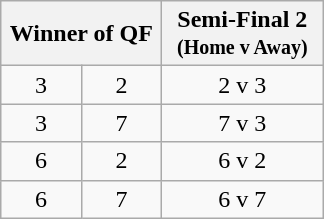<table class="wikitable" style="text-align:center">
<tr>
<th width="100" colspan=2>Winner of QF</th>
<th width="100">Semi-Final 2<br><small>(Home v Away)</small></th>
</tr>
<tr>
<td>3</td>
<td>2</td>
<td>2 v 3</td>
</tr>
<tr>
<td>3</td>
<td>7</td>
<td>7 v 3</td>
</tr>
<tr>
<td>6</td>
<td>2</td>
<td>6 v 2</td>
</tr>
<tr>
<td>6</td>
<td>7</td>
<td>6 v 7</td>
</tr>
</table>
